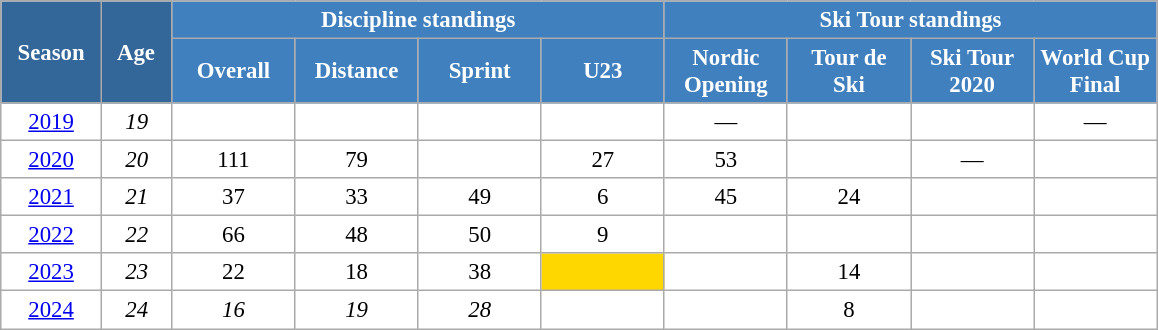<table class="wikitable" style="font-size:95%; text-align:center; border:grey solid 1px; border-collapse:collapse; background:#ffffff;">
<tr>
<th style="background-color:#369; color:white; width:60px;" rowspan="2"> Season </th>
<th style="background-color:#369; color:white; width:40px;" rowspan="2"> Age </th>
<th style="background-color:#4180be; color:white;" colspan="4">Discipline standings</th>
<th style="background-color:#4180be; color:white;" colspan="4">Ski Tour standings</th>
</tr>
<tr>
<th style="background-color:#4180be; color:white; width:75px;">Overall</th>
<th style="background-color:#4180be; color:white; width:75px;">Distance</th>
<th style="background-color:#4180be; color:white; width:75px;">Sprint</th>
<th style="background-color:#4180be; color:white; width:75px;">U23</th>
<th style="background-color:#4180be; color:white; width:75px;">Nordic<br>Opening</th>
<th style="background-color:#4180be; color:white; width:75px;">Tour de<br>Ski</th>
<th style="background-color:#4180be; color:white; width:75px;">Ski Tour <br>2020</th>
<th style="background-color:#4180be; color:white; width:75px;">World Cup<br>Final</th>
</tr>
<tr>
<td><a href='#'>2019</a></td>
<td><em>19</em></td>
<td></td>
<td></td>
<td></td>
<td></td>
<td>—</td>
<td></td>
<td></td>
<td>—</td>
</tr>
<tr>
<td><a href='#'>2020</a></td>
<td><em>20</em></td>
<td>111</td>
<td>79</td>
<td></td>
<td>27</td>
<td>53</td>
<td></td>
<td>—</td>
<td></td>
</tr>
<tr>
<td><a href='#'>2021</a></td>
<td><em>21</em></td>
<td>37</td>
<td>33</td>
<td>49</td>
<td>6</td>
<td>45</td>
<td>24</td>
<td></td>
<td></td>
</tr>
<tr>
<td><a href='#'>2022</a></td>
<td><em>22</em></td>
<td>66</td>
<td>48</td>
<td>50</td>
<td>9</td>
<td></td>
<td></td>
<td></td>
<td></td>
</tr>
<tr>
<td><a href='#'>2023</a></td>
<td><em>23</em></td>
<td>22</td>
<td>18</td>
<td>38</td>
<td style="background:gold;"></td>
<td></td>
<td>14</td>
<td></td>
<td></td>
</tr>
<tr>
<td><a href='#'>2024</a></td>
<td><em>24</em></td>
<td><em>16</em></td>
<td><em>19</em></td>
<td><em>28</em></td>
<td></td>
<td></td>
<td>8</td>
<td></td>
<td></td>
</tr>
</table>
